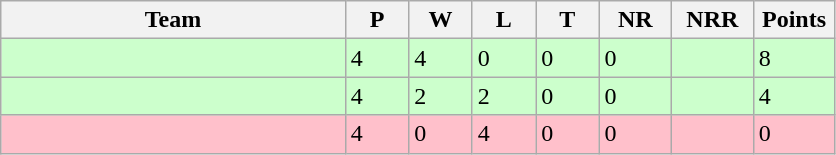<table class="wikitable">
<tr>
<th style="width:38%;">Team</th>
<th style="width:7%;">P</th>
<th style="width:7%;">W</th>
<th style="width:7%;">L</th>
<th style="width:7%;">T</th>
<th style="width:8%;">NR</th>
<th style="width:9%;">NRR</th>
<th style="width:9%;">Points</th>
</tr>
<tr style="background:#cfc;">
<td align=left></td>
<td>4</td>
<td>4</td>
<td>0</td>
<td>0</td>
<td>0</td>
<td></td>
<td>8</td>
</tr>
<tr style="background:#cfc;">
<td align=left></td>
<td>4</td>
<td>2</td>
<td>2</td>
<td>0</td>
<td>0</td>
<td></td>
<td>4</td>
</tr>
<tr style="background:pink;">
<td align=left></td>
<td>4</td>
<td>0</td>
<td>4</td>
<td>0</td>
<td>0</td>
<td></td>
<td>0</td>
</tr>
</table>
